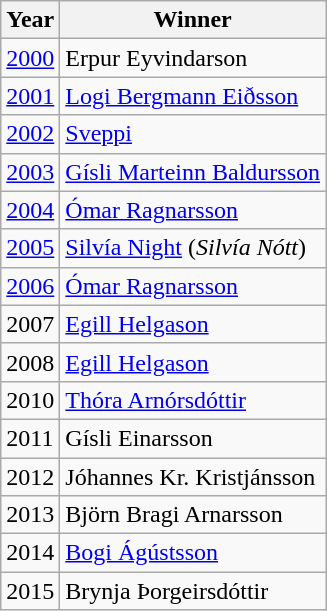<table class="wikitable">
<tr>
<th>Year</th>
<th>Winner</th>
</tr>
<tr>
<td><a href='#'>2000</a></td>
<td>Erpur Eyvindarson</td>
</tr>
<tr>
<td><a href='#'>2001</a></td>
<td><a href='#'>Logi Bergmann Eiðsson</a></td>
</tr>
<tr>
<td><a href='#'>2002</a></td>
<td><a href='#'>Sveppi</a></td>
</tr>
<tr>
<td><a href='#'>2003</a></td>
<td><a href='#'>Gísli Marteinn Baldursson</a></td>
</tr>
<tr>
<td><a href='#'>2004</a></td>
<td><a href='#'>Ómar Ragnarsson</a></td>
</tr>
<tr>
<td><a href='#'>2005</a></td>
<td><a href='#'>Silvía Night</a> (<em>Silvía Nótt</em>)</td>
</tr>
<tr>
<td><a href='#'>2006</a></td>
<td><a href='#'>Ómar Ragnarsson</a></td>
</tr>
<tr>
<td>2007</td>
<td><a href='#'>Egill Helgason</a></td>
</tr>
<tr>
<td>2008</td>
<td><a href='#'>Egill Helgason</a></td>
</tr>
<tr>
<td>2010</td>
<td><a href='#'>Thóra Arnórsdóttir</a></td>
</tr>
<tr>
<td>2011</td>
<td>Gísli Einarsson</td>
</tr>
<tr>
<td>2012</td>
<td>Jóhannes Kr. Kristjánsson</td>
</tr>
<tr>
<td>2013</td>
<td>Björn Bragi Arnarsson</td>
</tr>
<tr>
<td>2014</td>
<td><a href='#'>Bogi Ágústsson</a></td>
</tr>
<tr>
<td>2015</td>
<td>Brynja Þorgeirsdóttir</td>
</tr>
</table>
